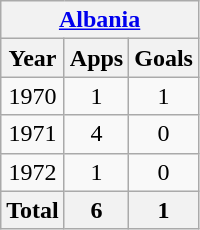<table class="wikitable" style="text-align:center">
<tr>
<th colspan=3><a href='#'>Albania</a></th>
</tr>
<tr>
<th>Year</th>
<th>Apps</th>
<th>Goals</th>
</tr>
<tr>
<td>1970</td>
<td>1</td>
<td>1</td>
</tr>
<tr>
<td>1971</td>
<td>4</td>
<td>0</td>
</tr>
<tr>
<td>1972</td>
<td>1</td>
<td>0</td>
</tr>
<tr>
<th>Total</th>
<th>6</th>
<th>1</th>
</tr>
</table>
